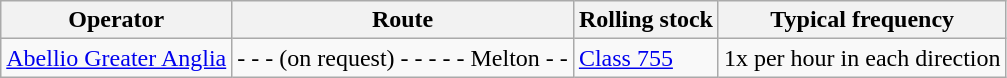<table class="wikitable vatop">
<tr>
<th>Operator</th>
<th>Route</th>
<th>Rolling stock</th>
<th>Typical frequency</th>
</tr>
<tr>
<td><a href='#'>Abellio Greater Anglia</a></td>
<td> -  -  -  (on request) -  -  -  -  - Melton -  - </td>
<td><a href='#'>Class 755</a></td>
<td>1x per hour in each direction</td>
</tr>
</table>
